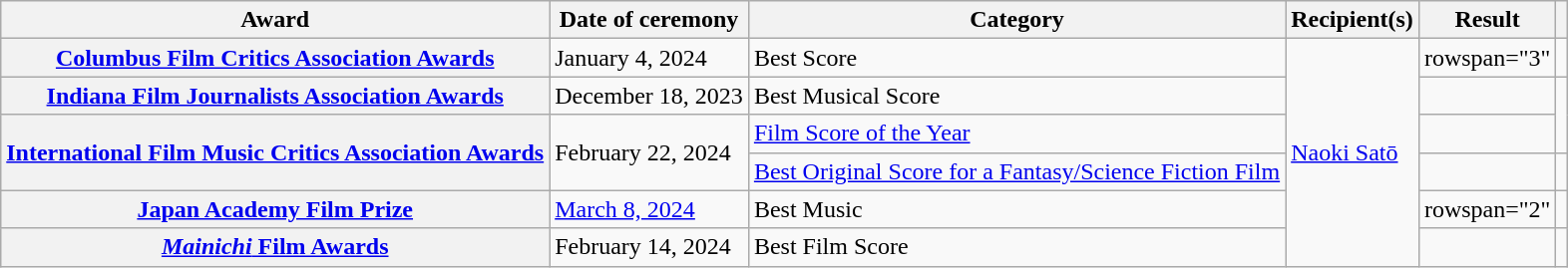<table class="wikitable sortable plainrowheaders">
<tr>
<th scope="col">Award</th>
<th scope="col">Date of ceremony</th>
<th scope="col">Category</th>
<th scope="col">Recipient(s)</th>
<th scope="col">Result</th>
<th class="unsortable" scope="col"></th>
</tr>
<tr>
<th scope="row"><a href='#'>Columbus Film Critics Association Awards</a></th>
<td>January 4, 2024</td>
<td>Best Score</td>
<td rowspan="6"><a href='#'>Naoki Satō</a></td>
<td>rowspan="3" </td>
<td style="text-align:center;"></td>
</tr>
<tr>
<th scope="row"><a href='#'>Indiana Film Journalists Association Awards</a></th>
<td>December 18, 2023</td>
<td>Best Musical Score</td>
<td style="text-align:center;"></td>
</tr>
<tr>
<th rowspan="2" scope="row" style="text-align:center;"><a href='#'>International Film Music Critics Association Awards</a></th>
<td rowspan="2">February 22, 2024</td>
<td><a href='#'>Film Score of the Year</a></td>
<td style="text-align:center;"></td>
</tr>
<tr>
<td><a href='#'>Best Original Score for a Fantasy/Science Fiction Film</a></td>
<td></td>
<td style="text-align:center;"></td>
</tr>
<tr>
<th scope="row"><a href='#'>Japan Academy Film Prize</a></th>
<td><a href='#'>March 8, 2024</a></td>
<td>Best Music</td>
<td>rowspan="2" </td>
<td style="text-align:center;"></td>
</tr>
<tr>
<th scope="row"><a href='#'><em>Mainichi</em> Film Awards</a></th>
<td>February 14, 2024</td>
<td>Best Film Score</td>
<td style="text-align:center;"></td>
</tr>
</table>
